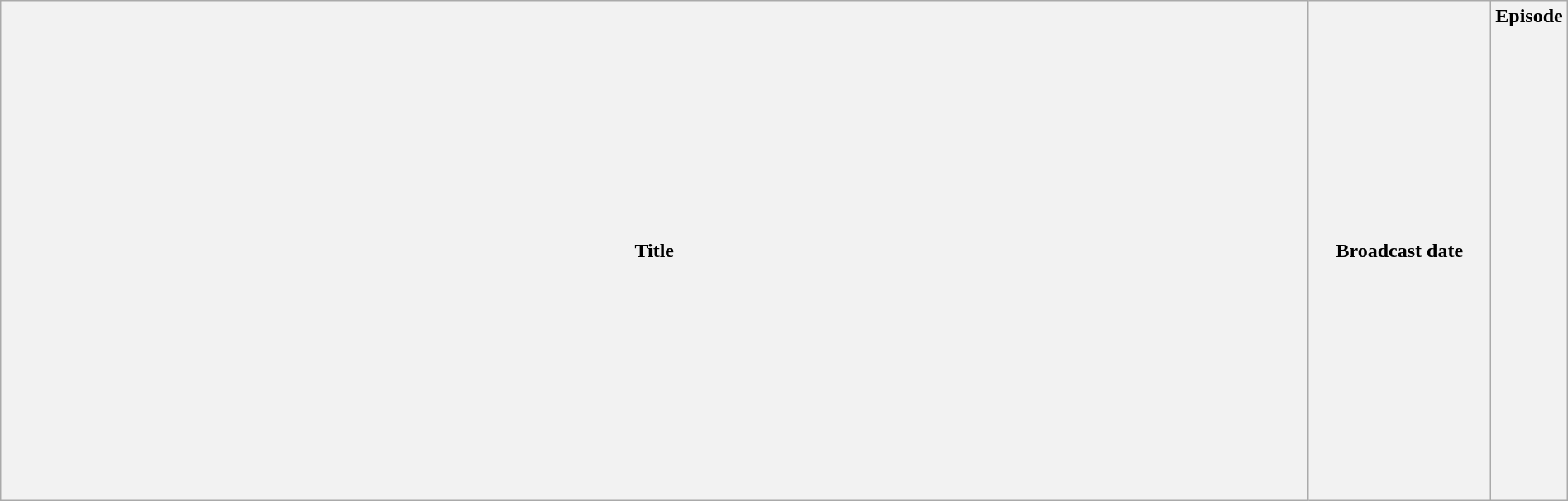<table class="wikitable plainrowheaders" style="width:100%; margin:auto;">
<tr>
<th>Title</th>
<th width="140">Broadcast date</th>
<th width="40">Episode<br><br><br><br><br><br><br><br><br><br><br><br><br><br><br><br><br><br><br><br><br><br></th>
</tr>
</table>
